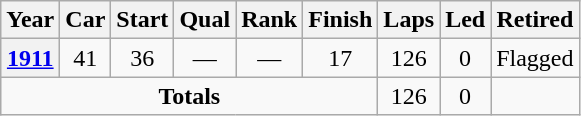<table class="wikitable" style="text-align:center">
<tr>
<th>Year</th>
<th>Car</th>
<th>Start</th>
<th>Qual</th>
<th>Rank</th>
<th>Finish</th>
<th>Laps</th>
<th>Led</th>
<th>Retired</th>
</tr>
<tr>
<th><a href='#'>1911</a></th>
<td>41</td>
<td>36</td>
<td>—</td>
<td>—</td>
<td>17</td>
<td>126</td>
<td>0</td>
<td>Flagged</td>
</tr>
<tr>
<td colspan=6><strong>Totals</strong></td>
<td>126</td>
<td>0</td>
<td></td>
</tr>
</table>
